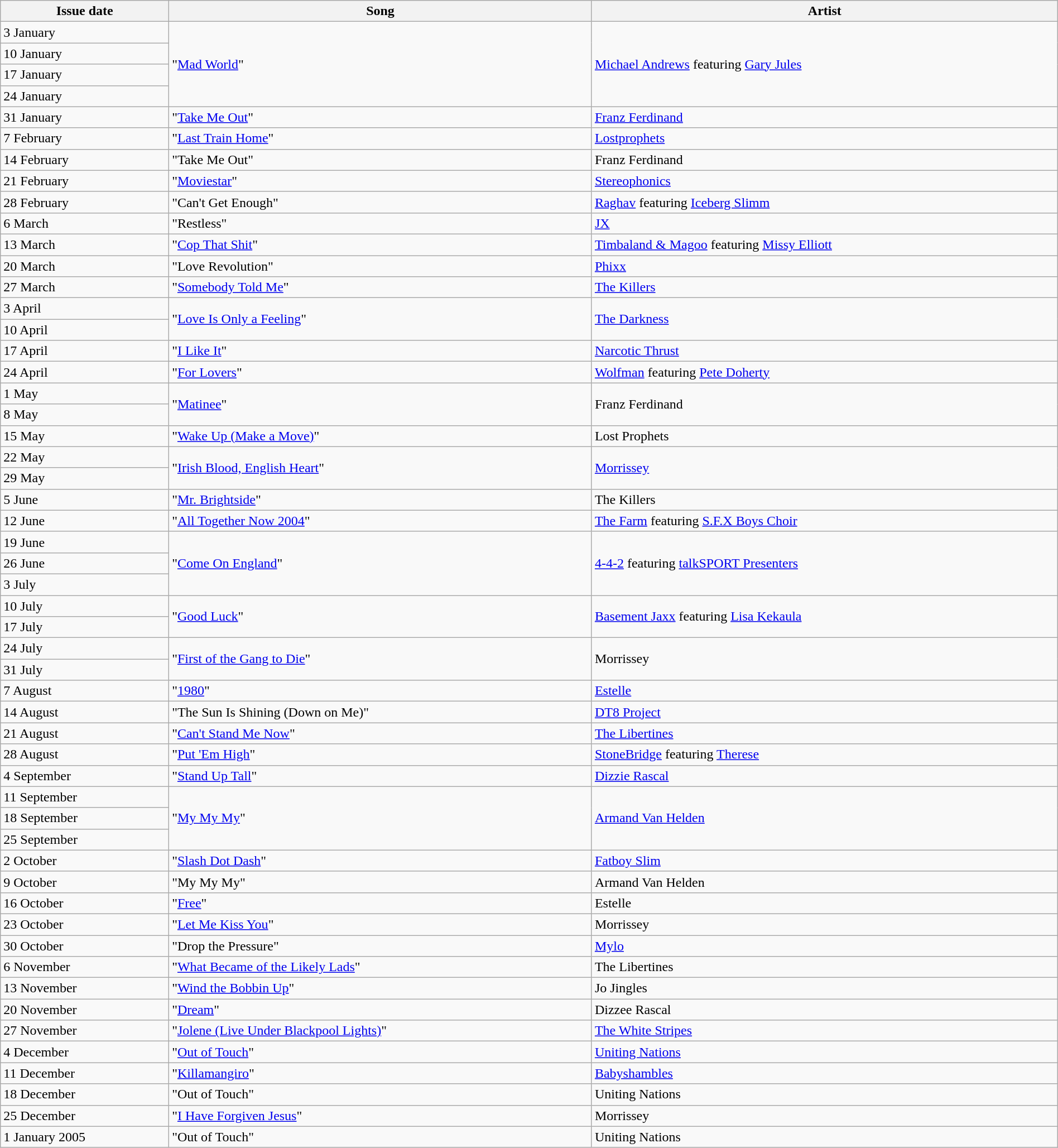<table width="100%" class=wikitable>
<tr>
<th>Issue date</th>
<th>Song</th>
<th>Artist</th>
</tr>
<tr>
<td>3 January </td>
<td rowspan="4">"<a href='#'>Mad World</a>"</td>
<td rowspan="4"><a href='#'>Michael Andrews</a> featuring <a href='#'>Gary Jules</a></td>
</tr>
<tr>
<td>10 January</td>
</tr>
<tr>
<td>17 January</td>
</tr>
<tr>
<td>24 January</td>
</tr>
<tr>
<td>31 January</td>
<td>"<a href='#'>Take Me Out</a>"</td>
<td><a href='#'>Franz Ferdinand</a></td>
</tr>
<tr>
<td>7 February</td>
<td>"<a href='#'>Last Train Home</a>"</td>
<td><a href='#'>Lostprophets</a></td>
</tr>
<tr>
<td>14 February</td>
<td>"Take Me Out"</td>
<td>Franz Ferdinand</td>
</tr>
<tr>
<td>21 February</td>
<td>"<a href='#'>Moviestar</a>"</td>
<td><a href='#'>Stereophonics</a></td>
</tr>
<tr>
<td>28 February</td>
<td>"Can't Get Enough"</td>
<td><a href='#'>Raghav</a> featuring <a href='#'>Iceberg Slimm</a></td>
</tr>
<tr>
<td>6 March</td>
<td>"Restless"</td>
<td><a href='#'>JX</a></td>
</tr>
<tr>
<td>13 March</td>
<td>"<a href='#'>Cop That Shit</a>"</td>
<td><a href='#'>Timbaland & Magoo</a> featuring <a href='#'>Missy Elliott</a></td>
</tr>
<tr>
<td>20 March</td>
<td>"Love Revolution"</td>
<td><a href='#'>Phixx</a></td>
</tr>
<tr>
<td>27 March</td>
<td>"<a href='#'>Somebody Told Me</a>"</td>
<td><a href='#'>The Killers</a></td>
</tr>
<tr>
<td>3 April</td>
<td rowspan="2">"<a href='#'>Love Is Only a Feeling</a>"</td>
<td rowspan="2"><a href='#'>The Darkness</a></td>
</tr>
<tr>
<td>10 April</td>
</tr>
<tr>
<td>17 April</td>
<td>"<a href='#'>I Like It</a>"</td>
<td><a href='#'>Narcotic Thrust</a></td>
</tr>
<tr>
<td>24 April</td>
<td>"<a href='#'>For Lovers</a>"</td>
<td><a href='#'>Wolfman</a> featuring <a href='#'>Pete Doherty</a></td>
</tr>
<tr>
<td>1 May</td>
<td rowspan="2">"<a href='#'>Matinee</a>"</td>
<td rowspan="2">Franz Ferdinand</td>
</tr>
<tr>
<td>8 May</td>
</tr>
<tr>
<td>15 May</td>
<td>"<a href='#'>Wake Up (Make a Move)</a>"</td>
<td>Lost Prophets</td>
</tr>
<tr>
<td>22 May</td>
<td rowspan="2">"<a href='#'>Irish Blood, English Heart</a>"</td>
<td rowspan="2"><a href='#'>Morrissey</a></td>
</tr>
<tr>
<td>29 May</td>
</tr>
<tr>
<td>5 June</td>
<td>"<a href='#'>Mr. Brightside</a>"</td>
<td>The Killers</td>
</tr>
<tr>
<td>12 June</td>
<td>"<a href='#'>All Together Now 2004</a>"</td>
<td><a href='#'>The Farm</a> featuring <a href='#'>S.F.X Boys Choir</a></td>
</tr>
<tr>
<td>19 June</td>
<td rowspan="3">"<a href='#'>Come On England</a>"</td>
<td rowspan="3"><a href='#'>4-4-2</a> featuring <a href='#'>talkSPORT Presenters</a></td>
</tr>
<tr>
<td>26 June</td>
</tr>
<tr>
<td>3 July</td>
</tr>
<tr>
<td>10 July</td>
<td rowspan="2">"<a href='#'>Good Luck</a>"</td>
<td rowspan="2"><a href='#'>Basement Jaxx</a> featuring <a href='#'>Lisa Kekaula</a></td>
</tr>
<tr>
<td>17 July</td>
</tr>
<tr>
<td>24 July</td>
<td rowspan="2">"<a href='#'>First of the Gang to Die</a>"</td>
<td rowspan="2">Morrissey</td>
</tr>
<tr>
<td>31 July</td>
</tr>
<tr>
<td>7 August</td>
<td>"<a href='#'>1980</a>"</td>
<td><a href='#'>Estelle</a></td>
</tr>
<tr>
<td>14 August</td>
<td>"The Sun Is Shining (Down on Me)"</td>
<td><a href='#'>DT8 Project</a></td>
</tr>
<tr>
<td>21 August</td>
<td>"<a href='#'>Can't Stand Me Now</a>"</td>
<td><a href='#'>The Libertines</a></td>
</tr>
<tr>
<td>28 August</td>
<td>"<a href='#'>Put 'Em High</a>"</td>
<td><a href='#'>StoneBridge</a> featuring <a href='#'>Therese</a></td>
</tr>
<tr>
<td>4 September</td>
<td>"<a href='#'>Stand Up Tall</a>"</td>
<td><a href='#'>Dizzie Rascal</a></td>
</tr>
<tr>
<td>11 September</td>
<td rowspan="3">"<a href='#'>My My My</a>"</td>
<td rowspan="3"><a href='#'>Armand Van Helden</a></td>
</tr>
<tr>
<td>18 September</td>
</tr>
<tr>
<td>25 September</td>
</tr>
<tr>
<td>2 October</td>
<td>"<a href='#'>Slash Dot Dash</a>"</td>
<td><a href='#'>Fatboy Slim</a></td>
</tr>
<tr>
<td>9 October</td>
<td>"My My My"</td>
<td>Armand Van Helden</td>
</tr>
<tr>
<td>16 October</td>
<td>"<a href='#'>Free</a>"</td>
<td>Estelle</td>
</tr>
<tr>
<td>23 October</td>
<td>"<a href='#'>Let Me Kiss You</a>"</td>
<td>Morrissey</td>
</tr>
<tr>
<td>30 October</td>
<td>"Drop the Pressure"</td>
<td><a href='#'>Mylo</a></td>
</tr>
<tr>
<td>6 November</td>
<td>"<a href='#'>What Became of the Likely Lads</a>"</td>
<td>The Libertines</td>
</tr>
<tr>
<td>13 November</td>
<td>"<a href='#'>Wind the Bobbin Up</a>"</td>
<td>Jo Jingles</td>
</tr>
<tr>
<td>20 November</td>
<td>"<a href='#'>Dream</a>"</td>
<td>Dizzee Rascal</td>
</tr>
<tr>
<td>27 November</td>
<td>"<a href='#'>Jolene (Live Under Blackpool Lights)</a>"</td>
<td><a href='#'>The White Stripes</a></td>
</tr>
<tr>
<td>4 December</td>
<td>"<a href='#'>Out of Touch</a>"</td>
<td><a href='#'>Uniting Nations</a></td>
</tr>
<tr>
<td>11 December</td>
<td>"<a href='#'>Killamangiro</a>"</td>
<td><a href='#'>Babyshambles</a></td>
</tr>
<tr>
<td>18 December</td>
<td>"Out of Touch"</td>
<td>Uniting Nations</td>
</tr>
<tr>
<td>25 December</td>
<td>"<a href='#'>I Have Forgiven Jesus</a>"</td>
<td>Morrissey</td>
</tr>
<tr>
<td>1 January 2005</td>
<td>"Out of Touch"</td>
<td>Uniting Nations</td>
</tr>
</table>
